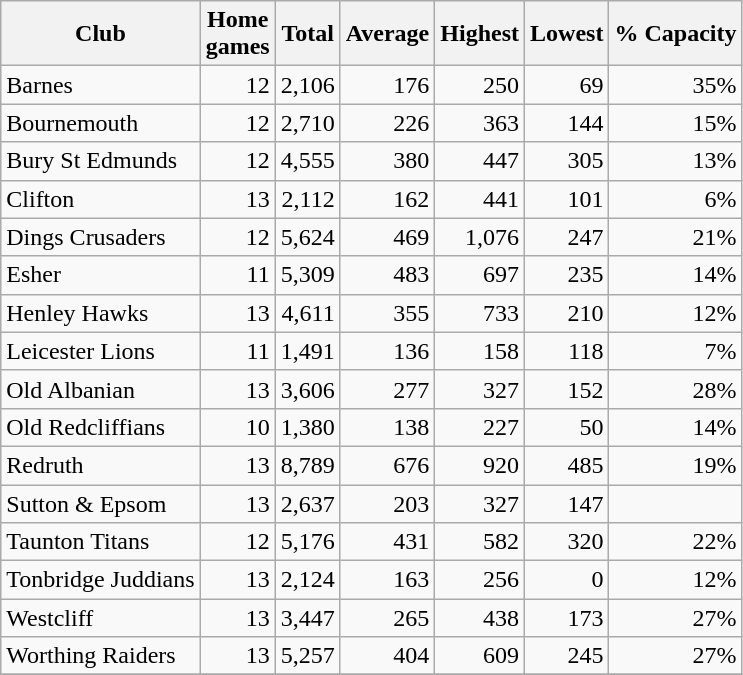<table class="wikitable sortable" style="text-align:right">
<tr>
<th>Club</th>
<th>Home<br>games</th>
<th>Total</th>
<th>Average</th>
<th>Highest</th>
<th>Lowest</th>
<th>% Capacity</th>
</tr>
<tr>
<td style="text-align:left">Barnes</td>
<td>12</td>
<td>2,106</td>
<td>176</td>
<td>250</td>
<td>69</td>
<td>35%</td>
</tr>
<tr>
<td style="text-align:left">Bournemouth</td>
<td>12</td>
<td>2,710</td>
<td>226</td>
<td>363</td>
<td>144</td>
<td>15%</td>
</tr>
<tr>
<td style="text-align:left">Bury St Edmunds</td>
<td>12</td>
<td>4,555</td>
<td>380</td>
<td>447</td>
<td>305</td>
<td>13%</td>
</tr>
<tr>
<td style="text-align:left">Clifton</td>
<td>13</td>
<td>2,112</td>
<td>162</td>
<td>441</td>
<td>101</td>
<td>6%</td>
</tr>
<tr>
<td style="text-align:left">Dings Crusaders</td>
<td>12</td>
<td>5,624</td>
<td>469</td>
<td>1,076</td>
<td>247</td>
<td>21%</td>
</tr>
<tr>
<td style="text-align:left">Esher</td>
<td>11</td>
<td>5,309</td>
<td>483</td>
<td>697</td>
<td>235</td>
<td>14%</td>
</tr>
<tr>
<td style="text-align:left">Henley Hawks</td>
<td>13</td>
<td>4,611</td>
<td>355</td>
<td>733</td>
<td>210</td>
<td>12%</td>
</tr>
<tr>
<td style="text-align:left">Leicester Lions</td>
<td>11</td>
<td>1,491</td>
<td>136</td>
<td>158</td>
<td>118</td>
<td>7%</td>
</tr>
<tr>
<td style="text-align:left">Old Albanian</td>
<td>13</td>
<td>3,606</td>
<td>277</td>
<td>327</td>
<td>152</td>
<td>28%</td>
</tr>
<tr>
<td style="text-align:left">Old Redcliffians</td>
<td>10</td>
<td>1,380</td>
<td>138</td>
<td>227</td>
<td>50</td>
<td>14%</td>
</tr>
<tr>
<td style="text-align:left">Redruth</td>
<td>13</td>
<td>8,789</td>
<td>676</td>
<td>920</td>
<td>485</td>
<td>19%</td>
</tr>
<tr>
<td style="text-align:left">Sutton & Epsom</td>
<td>13</td>
<td>2,637</td>
<td>203</td>
<td>327</td>
<td>147</td>
<td></td>
</tr>
<tr>
<td style="text-align:left">Taunton Titans</td>
<td>12</td>
<td>5,176</td>
<td>431</td>
<td>582</td>
<td>320</td>
<td>22%</td>
</tr>
<tr>
<td style="text-align:left">Tonbridge Juddians</td>
<td>13</td>
<td>2,124</td>
<td>163</td>
<td>256</td>
<td>0</td>
<td>12%</td>
</tr>
<tr>
<td style="text-align:left">Westcliff</td>
<td>13</td>
<td>3,447</td>
<td>265</td>
<td>438</td>
<td>173</td>
<td>27%</td>
</tr>
<tr>
<td style="text-align:left">Worthing Raiders</td>
<td>13</td>
<td>5,257</td>
<td>404</td>
<td>609</td>
<td>245</td>
<td>27%</td>
</tr>
<tr>
</tr>
</table>
